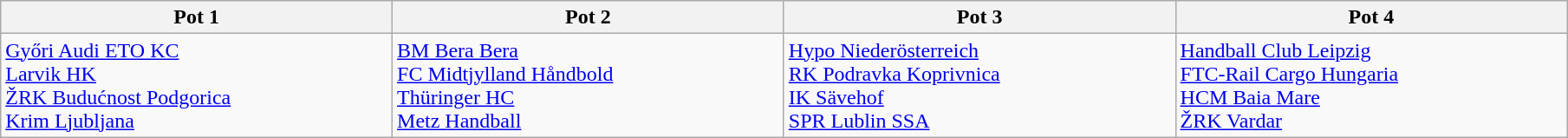<table class="wikitable">
<tr>
<th width=15%>Pot 1</th>
<th width=15%>Pot 2</th>
<th width=15%>Pot 3</th>
<th width=15%>Pot 4</th>
</tr>
<tr>
<td valign="top"> <a href='#'>Győri Audi ETO KC</a><br> <a href='#'>Larvik HK</a><br> <a href='#'>ŽRK Budućnost Podgorica</a><br> <a href='#'>Krim Ljubljana</a></td>
<td valign="top"> <a href='#'>BM Bera Bera</a><br> <a href='#'>FC Midtjylland Håndbold</a><br> <a href='#'>Thüringer HC</a><br> <a href='#'>Metz Handball</a></td>
<td valign="top"> <a href='#'>Hypo Niederösterreich</a><br> <a href='#'>RK Podravka Koprivnica</a><br> <a href='#'>IK Sävehof</a><br> <a href='#'>SPR Lublin SSA</a></td>
<td valign="top"> <a href='#'>Handball Club Leipzig</a><br> <a href='#'>FTC-Rail Cargo Hungaria</a><br> <a href='#'>HCM Baia Mare</a><br> <a href='#'>ŽRK Vardar</a></td>
</tr>
</table>
